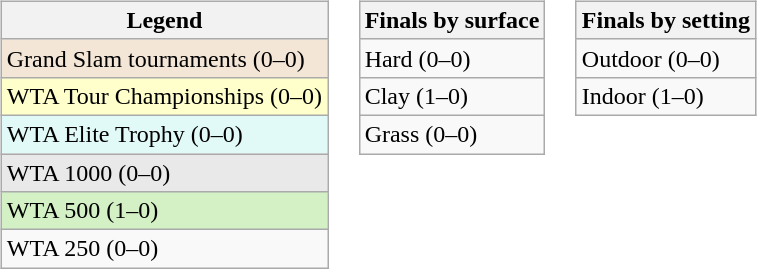<table>
<tr valign=top>
<td><br><table class="wikitable">
<tr>
<th>Legend</th>
</tr>
<tr>
<td style="background:#f3e6d7">Grand Slam tournaments (0–0)</td>
</tr>
<tr>
<td style="background:#ffc">WTA Tour Championships (0–0)</td>
</tr>
<tr>
<td style="background:#e2faf7">WTA Elite Trophy (0–0)</td>
</tr>
<tr>
<td style="background:#e9e9e9">WTA 1000 (0–0)</td>
</tr>
<tr>
<td style="background:#d4f1c5">WTA 500 (1–0)</td>
</tr>
<tr>
<td>WTA 250 (0–0)</td>
</tr>
</table>
</td>
<td><br><table class=wikitable>
<tr>
<th>Finals by surface</th>
</tr>
<tr>
<td>Hard (0–0)</td>
</tr>
<tr>
<td>Clay (1–0)</td>
</tr>
<tr>
<td>Grass (0–0)</td>
</tr>
</table>
</td>
<td><br><table class="wikitable">
<tr>
<th>Finals by setting</th>
</tr>
<tr>
<td>Outdoor (0–0)</td>
</tr>
<tr>
<td>Indoor (1–0)</td>
</tr>
</table>
</td>
</tr>
</table>
